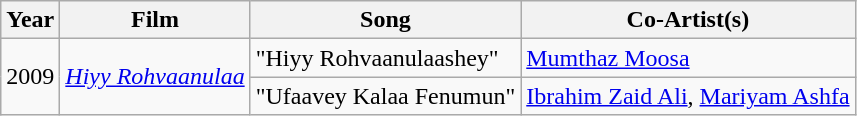<table class="wikitable">
<tr>
<th>Year</th>
<th>Film</th>
<th>Song</th>
<th>Co-Artist(s)</th>
</tr>
<tr>
<td rowspan="2">2009</td>
<td rowspan="2"><em><a href='#'>Hiyy Rohvaanulaa</a></em></td>
<td>"Hiyy Rohvaanulaashey"</td>
<td><a href='#'>Mumthaz Moosa</a></td>
</tr>
<tr>
<td>"Ufaavey Kalaa Fenumun"</td>
<td><a href='#'>Ibrahim Zaid Ali</a>, <a href='#'>Mariyam Ashfa</a></td>
</tr>
</table>
